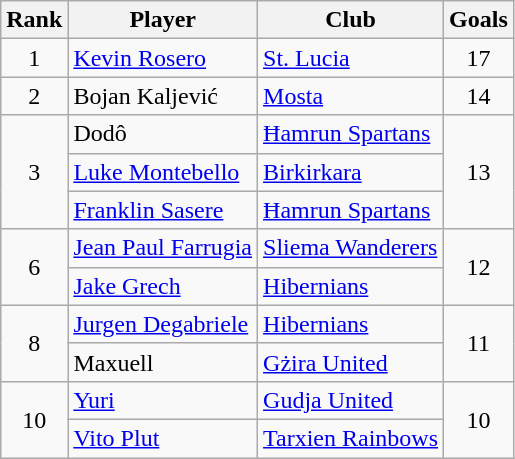<table class="wikitable" style="text-align:center">
<tr>
<th>Rank</th>
<th>Player</th>
<th>Club</th>
<th>Goals</th>
</tr>
<tr>
<td>1</td>
<td align="left"> <a href='#'>Kevin Rosero</a></td>
<td align="left"><a href='#'>St. Lucia</a></td>
<td>17</td>
</tr>
<tr>
<td>2</td>
<td align="left"> Bojan Kaljević</td>
<td align="left"><a href='#'>Mosta</a></td>
<td>14</td>
</tr>
<tr>
<td rowspan="3">3</td>
<td align="left"> Dodô</td>
<td align="left"><a href='#'>Ħamrun Spartans</a></td>
<td rowspan="3">13</td>
</tr>
<tr>
<td align="left"> <a href='#'>Luke Montebello</a></td>
<td align="left"><a href='#'>Birkirkara</a></td>
</tr>
<tr>
<td align="left"> <a href='#'>Franklin Sasere</a></td>
<td align="left"><a href='#'>Ħamrun Spartans</a></td>
</tr>
<tr>
<td rowspan="2">6</td>
<td align="left"> <a href='#'>Jean Paul Farrugia</a></td>
<td align="left"><a href='#'>Sliema Wanderers</a></td>
<td rowspan="2">12</td>
</tr>
<tr>
<td align="left"> <a href='#'>Jake Grech</a></td>
<td align="left"><a href='#'>Hibernians</a></td>
</tr>
<tr>
<td rowspan="2">8</td>
<td align="left"> <a href='#'>Jurgen Degabriele</a></td>
<td align="left"><a href='#'>Hibernians</a></td>
<td rowspan="2">11</td>
</tr>
<tr>
<td align="left"> Maxuell</td>
<td align="left"><a href='#'>Gżira United</a></td>
</tr>
<tr>
<td rowspan="2">10</td>
<td align="left"> <a href='#'>Yuri</a></td>
<td align="left"><a href='#'>Gudja United</a></td>
<td rowspan="2">10</td>
</tr>
<tr>
<td align="left"> <a href='#'>Vito Plut</a></td>
<td align="left"><a href='#'>Tarxien Rainbows</a></td>
</tr>
</table>
